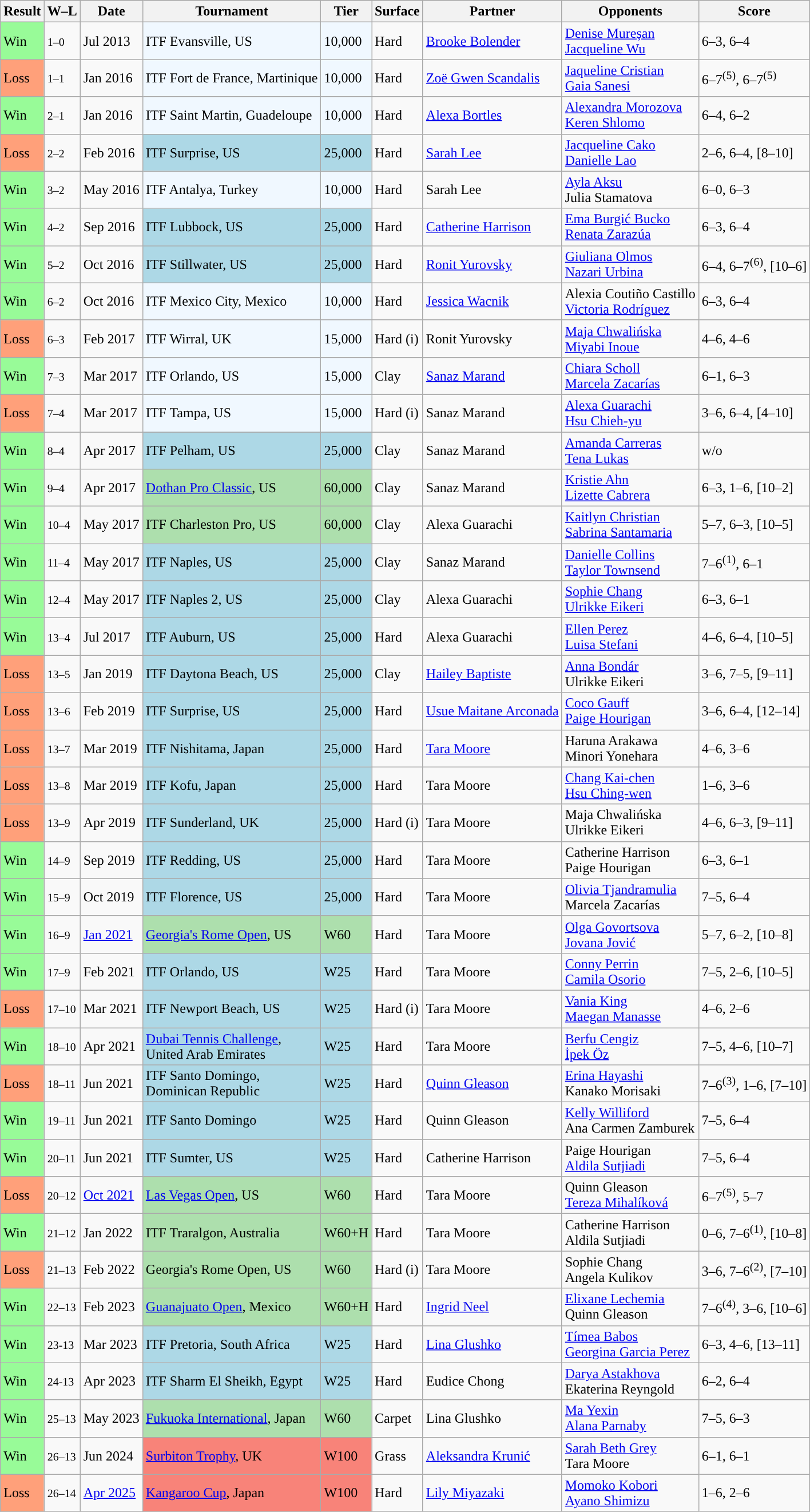<table class="sortable wikitable">
<tr>
<th>Result</th>
<th class="unsortable">W–L</th>
<th>Date</th>
<th>Tournament</th>
<th>Tier</th>
<th>Surface</th>
<th>Partner</th>
<th>Opponents</th>
<th class="unsortable">Score</th>
</tr>
<tr>
<td style="background:#98fb98;">Win</td>
<td><small>1–0</small></td>
<td>Jul 2013</td>
<td style="background:#f0f8ff;">ITF Evansville, US</td>
<td style="background:#f0f8ff;">10,000</td>
<td>Hard</td>
<td> <a href='#'>Brooke Bolender</a></td>
<td> <a href='#'>Denise Mureșan</a> <br>  <a href='#'>Jacqueline Wu</a></td>
<td>6–3, 6–4</td>
</tr>
<tr>
<td style="background:#ffa07a;">Loss</td>
<td><small>1–1</small></td>
<td>Jan 2016</td>
<td style="background:#f0f8ff;">ITF Fort de France, Martinique</td>
<td style="background:#f0f8ff;">10,000</td>
<td>Hard</td>
<td> <a href='#'>Zoë Gwen Scandalis</a></td>
<td> <a href='#'>Jaqueline Cristian</a> <br>  <a href='#'>Gaia Sanesi</a></td>
<td>6–7<sup>(5)</sup>, 6–7<sup>(5)</sup></td>
</tr>
<tr>
<td style="background:#98fb98;">Win</td>
<td><small>2–1</small></td>
<td>Jan 2016</td>
<td style="background:#f0f8ff;">ITF Saint Martin, Guadeloupe</td>
<td style="background:#f0f8ff;">10,000</td>
<td>Hard</td>
<td> <a href='#'>Alexa Bortles</a></td>
<td> <a href='#'>Alexandra Morozova</a> <br>  <a href='#'>Keren Shlomo</a></td>
<td>6–4, 6–2</td>
</tr>
<tr>
<td style="background:#ffa07a;">Loss</td>
<td><small>2–2</small></td>
<td>Feb 2016</td>
<td style="background:lightblue;">ITF Surprise, US</td>
<td style="background:lightblue;">25,000</td>
<td>Hard</td>
<td> <a href='#'>Sarah Lee</a></td>
<td> <a href='#'>Jacqueline Cako</a> <br>  <a href='#'>Danielle Lao</a></td>
<td>2–6, 6–4, [8–10]</td>
</tr>
<tr>
<td style="background:#98fb98;">Win</td>
<td><small>3–2</small></td>
<td>May 2016</td>
<td style="background:#f0f8ff;">ITF Antalya, Turkey</td>
<td style="background:#f0f8ff;">10,000</td>
<td>Hard</td>
<td> Sarah Lee</td>
<td> <a href='#'>Ayla Aksu</a> <br>  Julia Stamatova</td>
<td>6–0, 6–3</td>
</tr>
<tr>
<td style="background:#98fb98;">Win</td>
<td><small>4–2</small></td>
<td>Sep 2016</td>
<td style="background:lightblue;">ITF Lubbock, US</td>
<td style="background:lightblue;">25,000</td>
<td>Hard</td>
<td> <a href='#'>Catherine Harrison</a></td>
<td> <a href='#'>Ema Burgić Bucko</a> <br>  <a href='#'>Renata Zarazúa</a></td>
<td>6–3, 6–4</td>
</tr>
<tr>
<td style="background:#98fb98;">Win</td>
<td><small>5–2</small></td>
<td>Oct 2016</td>
<td style="background:lightblue;">ITF Stillwater, US</td>
<td style="background:lightblue;">25,000</td>
<td>Hard</td>
<td> <a href='#'>Ronit Yurovsky</a></td>
<td> <a href='#'>Giuliana Olmos</a> <br>  <a href='#'>Nazari Urbina</a></td>
<td>6–4, 6–7<sup>(6)</sup>, [10–6]</td>
</tr>
<tr>
<td style="background:#98fb98;">Win</td>
<td><small>6–2</small></td>
<td>Oct 2016</td>
<td style="background:#f0f8ff;">ITF Mexico City, Mexico</td>
<td style="background:#f0f8ff;">10,000</td>
<td>Hard</td>
<td> <a href='#'>Jessica Wacnik</a></td>
<td> Alexia Coutiño Castillo <br>  <a href='#'>Victoria Rodríguez</a></td>
<td>6–3, 6–4</td>
</tr>
<tr>
<td style="background:#ffa07a;">Loss</td>
<td><small>6–3</small></td>
<td>Feb 2017</td>
<td style="background:#f0f8ff;">ITF Wirral, UK</td>
<td style="background:#f0f8ff;">15,000</td>
<td>Hard (i)</td>
<td> Ronit Yurovsky</td>
<td> <a href='#'>Maja Chwalińska</a> <br>  <a href='#'>Miyabi Inoue</a></td>
<td>4–6, 4–6</td>
</tr>
<tr>
<td style="background:#98fb98;">Win</td>
<td><small>7–3</small></td>
<td>Mar 2017</td>
<td style="background:#f0f8ff;">ITF Orlando, US</td>
<td style="background:#f0f8ff;">15,000</td>
<td>Clay</td>
<td> <a href='#'>Sanaz Marand</a></td>
<td> <a href='#'>Chiara Scholl</a> <br>  <a href='#'>Marcela Zacarías</a></td>
<td>6–1, 6–3</td>
</tr>
<tr>
<td style="background:#ffa07a;">Loss</td>
<td><small>7–4</small></td>
<td>Mar 2017</td>
<td style="background:#f0f8ff;">ITF Tampa, US</td>
<td style="background:#f0f8ff;">15,000</td>
<td>Hard (i)</td>
<td> Sanaz Marand</td>
<td> <a href='#'>Alexa Guarachi</a> <br>  <a href='#'>Hsu Chieh-yu</a></td>
<td>3–6, 6–4, [4–10]</td>
</tr>
<tr>
<td style="background:#98fb98;">Win</td>
<td><small>8–4</small></td>
<td>Apr 2017</td>
<td style="background:lightblue;">ITF Pelham, US</td>
<td style="background:lightblue;">25,000</td>
<td>Clay</td>
<td> Sanaz Marand</td>
<td> <a href='#'>Amanda Carreras</a> <br>  <a href='#'>Tena Lukas</a></td>
<td>w/o</td>
</tr>
<tr>
<td style="background:#98fb98;">Win</td>
<td><small>9–4</small></td>
<td>Apr 2017</td>
<td style="background:#addfad;"><a href='#'>Dothan Pro Classic</a>, US</td>
<td style="background:#addfad;">60,000</td>
<td>Clay</td>
<td> Sanaz Marand</td>
<td> <a href='#'>Kristie Ahn</a> <br>  <a href='#'>Lizette Cabrera</a></td>
<td>6–3, 1–6, [10–2]</td>
</tr>
<tr>
<td style="background:#98fb98;">Win</td>
<td><small>10–4</small></td>
<td>May 2017</td>
<td style="background:#addfad;">ITF Charleston Pro, US</td>
<td style="background:#addfad;">60,000</td>
<td>Clay</td>
<td> Alexa Guarachi</td>
<td> <a href='#'>Kaitlyn Christian</a> <br>  <a href='#'>Sabrina Santamaria</a></td>
<td>5–7, 6–3, [10–5]</td>
</tr>
<tr>
<td style="background:#98fb98;">Win</td>
<td><small>11–4</small></td>
<td>May 2017</td>
<td style="background:lightblue;">ITF Naples, US</td>
<td style="background:lightblue;">25,000</td>
<td>Clay</td>
<td> Sanaz Marand</td>
<td> <a href='#'>Danielle Collins</a> <br>  <a href='#'>Taylor Townsend</a></td>
<td>7–6<sup>(1)</sup>, 6–1</td>
</tr>
<tr>
<td style="background:#98fb98;">Win</td>
<td><small>12–4</small></td>
<td>May 2017</td>
<td style="background:lightblue;">ITF Naples 2, US</td>
<td style="background:lightblue;">25,000</td>
<td>Clay</td>
<td> Alexa Guarachi</td>
<td> <a href='#'>Sophie Chang</a> <br>  <a href='#'>Ulrikke Eikeri</a></td>
<td>6–3, 6–1</td>
</tr>
<tr>
<td style="background:#98fb98;">Win</td>
<td><small>13–4</small></td>
<td>Jul 2017</td>
<td style="background:lightblue;">ITF Auburn, US</td>
<td style="background:lightblue;">25,000</td>
<td>Hard</td>
<td> Alexa Guarachi</td>
<td> <a href='#'>Ellen Perez</a> <br>  <a href='#'>Luisa Stefani</a></td>
<td>4–6, 6–4, [10–5]</td>
</tr>
<tr>
<td style="background:#ffa07a;">Loss</td>
<td><small>13–5</small></td>
<td>Jan 2019</td>
<td style="background:lightblue;">ITF Daytona Beach, US</td>
<td style="background:lightblue;">25,000</td>
<td>Clay</td>
<td> <a href='#'>Hailey Baptiste</a></td>
<td> <a href='#'>Anna Bondár</a> <br>  Ulrikke Eikeri</td>
<td>3–6, 7–5, [9–11]</td>
</tr>
<tr>
<td style="background:#ffa07a;">Loss</td>
<td><small>13–6</small></td>
<td>Feb 2019</td>
<td style="background:lightblue;">ITF Surprise, US</td>
<td style="background:lightblue;">25,000</td>
<td>Hard</td>
<td> <a href='#'>Usue Maitane Arconada</a></td>
<td> <a href='#'>Coco Gauff</a> <br>  <a href='#'>Paige Hourigan</a></td>
<td>3–6, 6–4, [12–14]</td>
</tr>
<tr>
<td style="background:#ffa07a;">Loss</td>
<td><small>13–7</small></td>
<td>Mar 2019</td>
<td style="background:lightblue;">ITF Nishitama, Japan</td>
<td style="background:lightblue;">25,000</td>
<td>Hard</td>
<td> <a href='#'>Tara Moore</a></td>
<td> Haruna Arakawa <br>  Minori Yonehara</td>
<td>4–6, 3–6</td>
</tr>
<tr>
<td style="background:#ffa07a;">Loss</td>
<td><small>13–8</small></td>
<td>Mar 2019</td>
<td style="background:lightblue;">ITF Kofu, Japan</td>
<td style="background:lightblue;">25,000</td>
<td>Hard</td>
<td> Tara Moore</td>
<td> <a href='#'>Chang Kai-chen</a> <br>  <a href='#'>Hsu Ching-wen</a></td>
<td>1–6, 3–6</td>
</tr>
<tr>
<td style="background:#ffa07a;">Loss</td>
<td><small>13–9</small></td>
<td>Apr 2019</td>
<td style="background:lightblue;">ITF Sunderland, UK</td>
<td style="background:lightblue;">25,000</td>
<td>Hard (i)</td>
<td> Tara Moore</td>
<td> Maja Chwalińska <br>  Ulrikke Eikeri</td>
<td>4–6, 6–3, [9–11]</td>
</tr>
<tr>
<td style="background:#98fb98;">Win</td>
<td><small>14–9</small></td>
<td>Sep 2019</td>
<td style="background:lightblue;">ITF Redding, US</td>
<td style="background:lightblue;">25,000</td>
<td>Hard</td>
<td> Tara Moore</td>
<td> Catherine Harrison <br>  Paige Hourigan</td>
<td>6–3, 6–1</td>
</tr>
<tr>
<td style="background:#98fb98;">Win</td>
<td><small>15–9</small></td>
<td>Oct 2019</td>
<td style="background:lightblue;">ITF Florence, US</td>
<td style="background:lightblue;">25,000</td>
<td>Hard</td>
<td> Tara Moore</td>
<td> <a href='#'>Olivia Tjandramulia</a> <br>  Marcela Zacarías</td>
<td>7–5, 6–4</td>
</tr>
<tr>
<td style="background:#98fb98;">Win</td>
<td><small>16–9</small></td>
<td><a href='#'>Jan 2021</a></td>
<td style="background:#addfad;"><a href='#'>Georgia's Rome Open</a>, US</td>
<td style="background:#addfad;">W60</td>
<td>Hard</td>
<td> Tara Moore</td>
<td> <a href='#'>Olga Govortsova</a> <br>  <a href='#'>Jovana Jović</a></td>
<td>5–7, 6–2, [10–8]</td>
</tr>
<tr>
<td style="background:#98fb98;">Win</td>
<td><small>17–9</small></td>
<td>Feb 2021</td>
<td style="background:lightblue;">ITF Orlando, US</td>
<td style="background:lightblue;">W25</td>
<td>Hard</td>
<td> Tara Moore</td>
<td> <a href='#'>Conny Perrin</a> <br>  <a href='#'>Camila Osorio</a></td>
<td>7–5, 2–6, [10–5]</td>
</tr>
<tr>
<td style="background:#ffa07a;">Loss</td>
<td><small>17–10</small></td>
<td>Mar 2021</td>
<td style="background:lightblue;">ITF Newport Beach, US</td>
<td style="background:lightblue;">W25</td>
<td>Hard (i)</td>
<td> Tara Moore</td>
<td> <a href='#'>Vania King</a> <br>  <a href='#'>Maegan Manasse</a></td>
<td>4–6, 2–6</td>
</tr>
<tr>
<td style="background:#98fb98;">Win</td>
<td><small>18–10</small></td>
<td>Apr 2021</td>
<td style="background:lightblue;"><a href='#'>Dubai Tennis Challenge</a>, <br>United Arab Emirates</td>
<td style="background:lightblue;">W25</td>
<td>Hard</td>
<td> Tara Moore</td>
<td> <a href='#'>Berfu Cengiz</a> <br>  <a href='#'>İpek Öz</a></td>
<td>7–5, 4–6, [10–7]</td>
</tr>
<tr>
<td style="background:#ffa07a;">Loss</td>
<td><small>18–11</small></td>
<td>Jun 2021</td>
<td style="background:lightblue;">ITF Santo Domingo, <br>Dominican Republic</td>
<td style="background:lightblue;">W25</td>
<td>Hard</td>
<td> <a href='#'>Quinn Gleason</a></td>
<td> <a href='#'>Erina Hayashi</a> <br>  Kanako Morisaki</td>
<td>7–6<sup>(3)</sup>, 1–6, [7–10]</td>
</tr>
<tr>
<td style="background:#98fb98;">Win</td>
<td><small>19–11</small></td>
<td>Jun 2021</td>
<td style="background:lightblue;">ITF Santo Domingo</td>
<td style="background:lightblue;">W25</td>
<td>Hard</td>
<td> Quinn Gleason</td>
<td> <a href='#'>Kelly Williford</a> <br>  Ana Carmen Zamburek</td>
<td>7–5, 6–4</td>
</tr>
<tr>
<td style="background:#98fb98;">Win</td>
<td><small>20–11</small></td>
<td>Jun 2021</td>
<td style="background:lightblue;">ITF Sumter, US</td>
<td style="background:lightblue;">W25</td>
<td>Hard</td>
<td> Catherine Harrison</td>
<td> Paige Hourigan <br>  <a href='#'>Aldila Sutjiadi</a></td>
<td>7–5, 6–4</td>
</tr>
<tr>
<td style="background:#ffa07a;">Loss</td>
<td><small>20–12</small></td>
<td><a href='#'>Oct 2021</a></td>
<td bgcolor=#addfad><a href='#'>Las Vegas Open</a>, US</td>
<td bgcolor=#addfad>W60</td>
<td>Hard</td>
<td> Tara Moore</td>
<td> Quinn Gleason <br>  <a href='#'>Tereza Mihalíková</a></td>
<td>6–7<sup>(5)</sup>, 5–7</td>
</tr>
<tr>
<td style="background:#98fb98;">Win</td>
<td><small>21–12</small></td>
<td>Jan 2022</td>
<td style="background:#addfad;">ITF Traralgon, Australia</td>
<td style="background:#addfad;">W60+H</td>
<td>Hard</td>
<td> Tara Moore</td>
<td> Catherine Harrison <br>  Aldila Sutjiadi</td>
<td>0–6, 7–6<sup>(1)</sup>, [10–8]</td>
</tr>
<tr>
<td style="background:#ffa07a;">Loss</td>
<td><small>21–13</small></td>
<td>Feb 2022</td>
<td style="background:#addfad;">Georgia's Rome Open, US</td>
<td style="background:#addfad;">W60</td>
<td>Hard (i)</td>
<td> Tara Moore</td>
<td> Sophie Chang <br>  Angela Kulikov</td>
<td>3–6, 7–6<sup>(2)</sup>, [7–10]</td>
</tr>
<tr>
<td style="background:#98fb98;">Win</td>
<td><small>22–13</small></td>
<td>Feb 2023</td>
<td style="background:#addfad;"><a href='#'>Guanajuato Open</a>, Mexico</td>
<td style="background:#addfad;">W60+H</td>
<td>Hard</td>
<td> <a href='#'>Ingrid Neel</a></td>
<td> <a href='#'>Elixane Lechemia</a> <br>  Quinn Gleason</td>
<td>7–6<sup>(4)</sup>, 3–6, [10–6]</td>
</tr>
<tr>
<td style="background:#98fb98;">Win</td>
<td><small>23-13</small></td>
<td>Mar 2023</td>
<td style="background:lightblue;">ITF Pretoria, South Africa</td>
<td style="background:lightblue;">W25</td>
<td>Hard</td>
<td> <a href='#'>Lina Glushko</a></td>
<td> <a href='#'>Tímea Babos</a> <br>  <a href='#'>Georgina Garcia Perez</a></td>
<td>6–3, 4–6, [13–11]</td>
</tr>
<tr>
<td style="background:#98fb98;">Win</td>
<td><small>24-13</small></td>
<td>Apr 2023</td>
<td style="background:lightblue;">ITF Sharm El Sheikh, Egypt</td>
<td style="background:lightblue;">W25</td>
<td>Hard</td>
<td> Eudice Chong</td>
<td> <a href='#'>Darya Astakhova</a> <br>  Ekaterina Reyngold</td>
<td>6–2, 6–4</td>
</tr>
<tr>
<td style="background:#98fb98;">Win</td>
<td><small>25–13</small></td>
<td>May 2023</td>
<td style="background:#addfad;"><a href='#'>Fukuoka International</a>, Japan</td>
<td style="background:#addfad;">W60</td>
<td>Carpet</td>
<td> Lina Glushko</td>
<td> <a href='#'>Ma Yexin</a> <br>  <a href='#'>Alana Parnaby</a></td>
<td>7–5, 6–3</td>
</tr>
<tr>
<td style="background:#98fb98;">Win</td>
<td><small>26–13</small></td>
<td>Jun 2024</td>
<td style="background:#f88379;"><a href='#'>Surbiton Trophy</a>, UK</td>
<td style="background:#f88379;">W100</td>
<td>Grass</td>
<td> <a href='#'>Aleksandra Krunić</a></td>
<td> <a href='#'>Sarah Beth Grey</a> <br>  Tara Moore</td>
<td>6–1, 6–1</td>
</tr>
<tr>
<td style="background:#ffa07a;">Loss</td>
<td><small>26–14</small></td>
<td><a href='#'>Apr 2025</a></td>
<td style="background:#f88379;"><a href='#'>Kangaroo Cup</a>, Japan</td>
<td style="background:#f88379;">W100</td>
<td>Hard</td>
<td> <a href='#'>Lily Miyazaki</a></td>
<td> <a href='#'>Momoko Kobori</a> <br>  <a href='#'>Ayano Shimizu</a></td>
<td>1–6, 2–6</td>
</tr>
</table>
